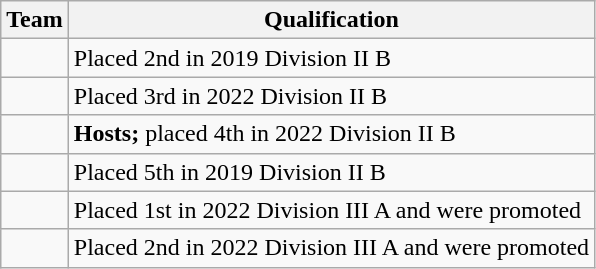<table class="wikitable">
<tr>
<th>Team</th>
<th>Qualification</th>
</tr>
<tr>
<td></td>
<td>Placed 2nd in 2019 Division II B</td>
</tr>
<tr>
<td></td>
<td>Placed 3rd in 2022 Division II B</td>
</tr>
<tr>
<td></td>
<td><strong>Hosts;</strong> placed 4th in 2022 Division II B</td>
</tr>
<tr>
<td></td>
<td>Placed 5th in 2019 Division II B</td>
</tr>
<tr>
<td></td>
<td>Placed 1st in 2022 Division III A and were promoted</td>
</tr>
<tr>
<td></td>
<td>Placed 2nd in 2022 Division III A and were promoted</td>
</tr>
</table>
